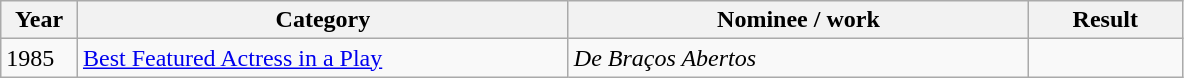<table class=wikitable>
<tr>
<th Width=5%>Year</th>
<th Width=32%>Category</th>
<th Width=30%>Nominee / work</th>
<th Width=10%>Result</th>
</tr>
<tr>
<td>1985</td>
<td><a href='#'>Best Featured Actress in a Play</a></td>
<td><em>De Braços Abertos</em></td>
<td></td>
</tr>
</table>
